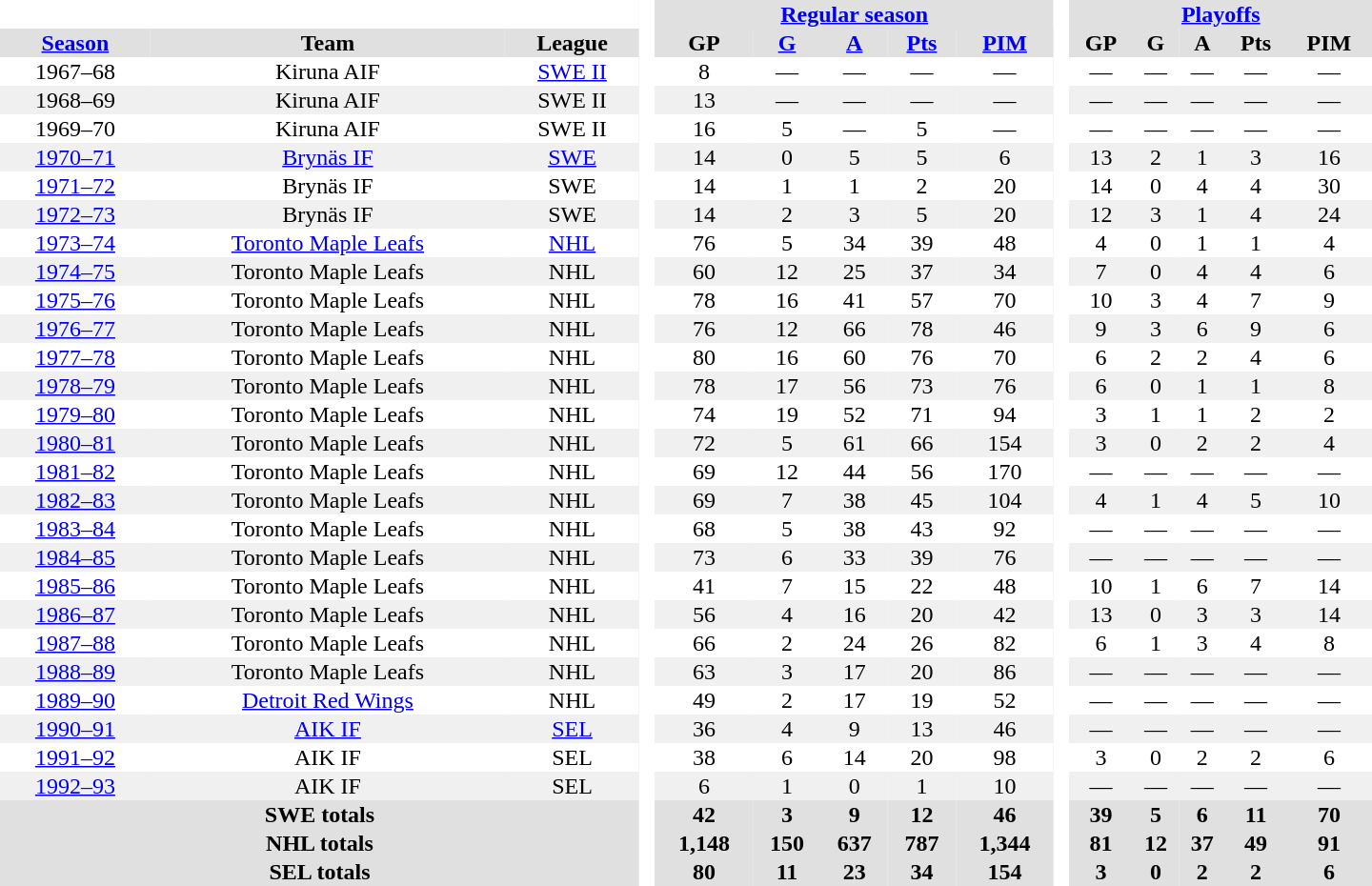<table border="0" cellpadding="1" cellspacing="0" style="text-align:center; width:60em">
<tr bgcolor="#e0e0e0">
<th colspan="3" bgcolor="#ffffff"> </th>
<th rowspan="99" bgcolor="#ffffff"> </th>
<th colspan="5"><a href='#'>Regular season</a></th>
<th rowspan="99" bgcolor="#ffffff"> </th>
<th colspan="5"><a href='#'>Playoffs</a></th>
</tr>
<tr bgcolor="#e0e0e0">
<th><a href='#'>Season</a></th>
<th>Team</th>
<th>League</th>
<th>GP</th>
<th><a href='#'>G</a></th>
<th><a href='#'>A</a></th>
<th><a href='#'>Pts</a></th>
<th><a href='#'>PIM</a></th>
<th>GP</th>
<th>G</th>
<th>A</th>
<th>Pts</th>
<th>PIM</th>
</tr>
<tr>
<td>1967–68</td>
<td>Kiruna AIF</td>
<td><a href='#'>SWE II</a></td>
<td>8</td>
<td>—</td>
<td>—</td>
<td>—</td>
<td>—</td>
<td>—</td>
<td>—</td>
<td>—</td>
<td>—</td>
<td>—</td>
</tr>
<tr bgcolor="#f0f0f0">
<td>1968–69</td>
<td>Kiruna AIF</td>
<td>SWE II</td>
<td>13</td>
<td>—</td>
<td>—</td>
<td>—</td>
<td>—</td>
<td>—</td>
<td>—</td>
<td>—</td>
<td>—</td>
<td>—</td>
</tr>
<tr>
<td>1969–70</td>
<td>Kiruna AIF</td>
<td>SWE II</td>
<td>16</td>
<td>5</td>
<td>—</td>
<td>5</td>
<td>—</td>
<td>—</td>
<td>—</td>
<td>—</td>
<td>—</td>
<td>—</td>
</tr>
<tr bgcolor="#f0f0f0">
<td><a href='#'>1970–71</a></td>
<td><a href='#'>Brynäs IF</a></td>
<td><a href='#'>SWE</a></td>
<td>14</td>
<td>0</td>
<td>5</td>
<td>5</td>
<td>6</td>
<td>13</td>
<td>2</td>
<td>1</td>
<td>3</td>
<td>16</td>
</tr>
<tr>
<td><a href='#'>1971–72</a></td>
<td>Brynäs IF</td>
<td>SWE</td>
<td>14</td>
<td>1</td>
<td>1</td>
<td>2</td>
<td>20</td>
<td>14</td>
<td>0</td>
<td>4</td>
<td>4</td>
<td>30</td>
</tr>
<tr bgcolor="#f0f0f0">
<td><a href='#'>1972–73</a></td>
<td>Brynäs IF</td>
<td>SWE</td>
<td>14</td>
<td>2</td>
<td>3</td>
<td>5</td>
<td>20</td>
<td>12</td>
<td>3</td>
<td>1</td>
<td>4</td>
<td>24</td>
</tr>
<tr>
<td><a href='#'>1973–74</a></td>
<td><a href='#'>Toronto Maple Leafs</a></td>
<td><a href='#'>NHL</a></td>
<td>76</td>
<td>5</td>
<td>34</td>
<td>39</td>
<td>48</td>
<td>4</td>
<td>0</td>
<td>1</td>
<td>1</td>
<td>4</td>
</tr>
<tr bgcolor="#f0f0f0">
<td><a href='#'>1974–75</a></td>
<td>Toronto Maple Leafs</td>
<td>NHL</td>
<td>60</td>
<td>12</td>
<td>25</td>
<td>37</td>
<td>34</td>
<td>7</td>
<td>0</td>
<td>4</td>
<td>4</td>
<td>6</td>
</tr>
<tr>
<td><a href='#'>1975–76</a></td>
<td>Toronto Maple Leafs</td>
<td>NHL</td>
<td>78</td>
<td>16</td>
<td>41</td>
<td>57</td>
<td>70</td>
<td>10</td>
<td>3</td>
<td>4</td>
<td>7</td>
<td>9</td>
</tr>
<tr bgcolor="#f0f0f0">
<td><a href='#'>1976–77</a></td>
<td>Toronto Maple Leafs</td>
<td>NHL</td>
<td>76</td>
<td>12</td>
<td>66</td>
<td>78</td>
<td>46</td>
<td>9</td>
<td>3</td>
<td>6</td>
<td>9</td>
<td>6</td>
</tr>
<tr>
<td><a href='#'>1977–78</a></td>
<td>Toronto Maple Leafs</td>
<td>NHL</td>
<td>80</td>
<td>16</td>
<td>60</td>
<td>76</td>
<td>70</td>
<td>6</td>
<td>2</td>
<td>2</td>
<td>4</td>
<td>6</td>
</tr>
<tr bgcolor="#f0f0f0">
<td><a href='#'>1978–79</a></td>
<td>Toronto Maple Leafs</td>
<td>NHL</td>
<td>78</td>
<td>17</td>
<td>56</td>
<td>73</td>
<td>76</td>
<td>6</td>
<td>0</td>
<td>1</td>
<td>1</td>
<td>8</td>
</tr>
<tr>
<td><a href='#'>1979–80</a></td>
<td>Toronto Maple Leafs</td>
<td>NHL</td>
<td>74</td>
<td>19</td>
<td>52</td>
<td>71</td>
<td>94</td>
<td>3</td>
<td>1</td>
<td>1</td>
<td>2</td>
<td>2</td>
</tr>
<tr bgcolor="#f0f0f0">
<td><a href='#'>1980–81</a></td>
<td>Toronto Maple Leafs</td>
<td>NHL</td>
<td>72</td>
<td>5</td>
<td>61</td>
<td>66</td>
<td>154</td>
<td>3</td>
<td>0</td>
<td>2</td>
<td>2</td>
<td>4</td>
</tr>
<tr>
<td><a href='#'>1981–82</a></td>
<td>Toronto Maple Leafs</td>
<td>NHL</td>
<td>69</td>
<td>12</td>
<td>44</td>
<td>56</td>
<td>170</td>
<td>—</td>
<td>—</td>
<td>—</td>
<td>—</td>
<td>—</td>
</tr>
<tr bgcolor="#f0f0f0">
<td><a href='#'>1982–83</a></td>
<td>Toronto Maple Leafs</td>
<td>NHL</td>
<td>69</td>
<td>7</td>
<td>38</td>
<td>45</td>
<td>104</td>
<td>4</td>
<td>1</td>
<td>4</td>
<td>5</td>
<td>10</td>
</tr>
<tr>
<td><a href='#'>1983–84</a></td>
<td>Toronto Maple Leafs</td>
<td>NHL</td>
<td>68</td>
<td>5</td>
<td>38</td>
<td>43</td>
<td>92</td>
<td>—</td>
<td>—</td>
<td>—</td>
<td>—</td>
<td>—</td>
</tr>
<tr bgcolor="#f0f0f0">
<td><a href='#'>1984–85</a></td>
<td>Toronto Maple Leafs</td>
<td>NHL</td>
<td>73</td>
<td>6</td>
<td>33</td>
<td>39</td>
<td>76</td>
<td>—</td>
<td>—</td>
<td>—</td>
<td>—</td>
<td>—</td>
</tr>
<tr>
<td><a href='#'>1985–86</a></td>
<td>Toronto Maple Leafs</td>
<td>NHL</td>
<td>41</td>
<td>7</td>
<td>15</td>
<td>22</td>
<td>48</td>
<td>10</td>
<td>1</td>
<td>6</td>
<td>7</td>
<td>14</td>
</tr>
<tr bgcolor="#f0f0f0">
<td><a href='#'>1986–87</a></td>
<td>Toronto Maple Leafs</td>
<td>NHL</td>
<td>56</td>
<td>4</td>
<td>16</td>
<td>20</td>
<td>42</td>
<td>13</td>
<td>0</td>
<td>3</td>
<td>3</td>
<td>14</td>
</tr>
<tr>
<td><a href='#'>1987–88</a></td>
<td>Toronto Maple Leafs</td>
<td>NHL</td>
<td>66</td>
<td>2</td>
<td>24</td>
<td>26</td>
<td>82</td>
<td>6</td>
<td>1</td>
<td>3</td>
<td>4</td>
<td>8</td>
</tr>
<tr bgcolor="#f0f0f0">
<td><a href='#'>1988–89</a></td>
<td>Toronto Maple Leafs</td>
<td>NHL</td>
<td>63</td>
<td>3</td>
<td>17</td>
<td>20</td>
<td>86</td>
<td>—</td>
<td>—</td>
<td>—</td>
<td>—</td>
<td>—</td>
</tr>
<tr>
<td><a href='#'>1989–90</a></td>
<td><a href='#'>Detroit Red Wings</a></td>
<td>NHL</td>
<td>49</td>
<td>2</td>
<td>17</td>
<td>19</td>
<td>52</td>
<td>—</td>
<td>—</td>
<td>—</td>
<td>—</td>
<td>—</td>
</tr>
<tr bgcolor="#f0f0f0">
<td><a href='#'>1990–91</a></td>
<td><a href='#'>AIK IF</a></td>
<td><a href='#'>SEL</a></td>
<td>36</td>
<td>4</td>
<td>9</td>
<td>13</td>
<td>46</td>
<td>—</td>
<td>—</td>
<td>—</td>
<td>—</td>
<td>—</td>
</tr>
<tr>
<td><a href='#'>1991–92</a></td>
<td>AIK IF</td>
<td>SEL</td>
<td>38</td>
<td>6</td>
<td>14</td>
<td>20</td>
<td>98</td>
<td>3</td>
<td>0</td>
<td>2</td>
<td>2</td>
<td>6</td>
</tr>
<tr bgcolor="#f0f0f0">
<td><a href='#'>1992–93</a></td>
<td>AIK IF</td>
<td>SEL</td>
<td>6</td>
<td>1</td>
<td>0</td>
<td>1</td>
<td>10</td>
<td>—</td>
<td>—</td>
<td>—</td>
<td>—</td>
<td>—</td>
</tr>
<tr style="background:#e0e0e0;">
<th colspan="3">SWE totals</th>
<th>42</th>
<th>3</th>
<th>9</th>
<th>12</th>
<th>46</th>
<th>39</th>
<th>5</th>
<th>6</th>
<th>11</th>
<th>70</th>
</tr>
<tr style="background:#e0e0e0;">
<th colspan="3">NHL totals</th>
<th>1,148</th>
<th>150</th>
<th>637</th>
<th>787</th>
<th>1,344</th>
<th>81</th>
<th>12</th>
<th>37</th>
<th>49</th>
<th>91</th>
</tr>
<tr style="background:#e0e0e0;">
<th colspan="3">SEL totals</th>
<th>80</th>
<th>11</th>
<th>23</th>
<th>34</th>
<th>154</th>
<th>3</th>
<th>0</th>
<th>2</th>
<th>2</th>
<th>6</th>
</tr>
</table>
